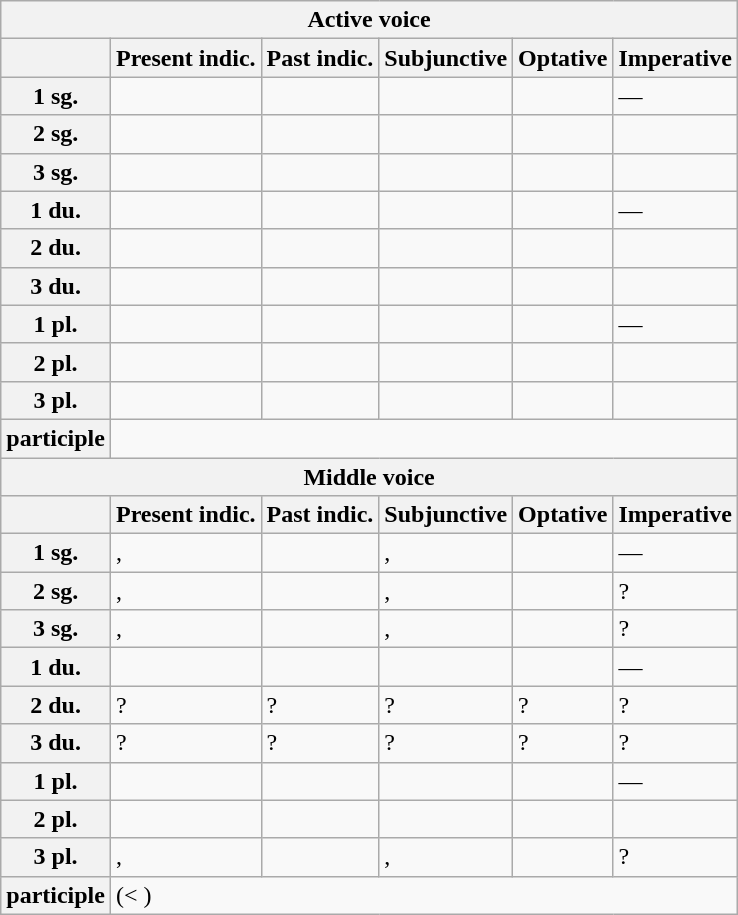<table class="wikitable">
<tr>
<th colspan="6">Active voice</th>
</tr>
<tr>
<th></th>
<th>Present indic.</th>
<th>Past indic.</th>
<th>Subjunctive</th>
<th>Optative</th>
<th>Imperative</th>
</tr>
<tr>
<th>1 sg.</th>
<td></td>
<td></td>
<td></td>
<td></td>
<td>—</td>
</tr>
<tr>
<th>2 sg.</th>
<td></td>
<td></td>
<td></td>
<td></td>
<td></td>
</tr>
<tr>
<th>3 sg.</th>
<td></td>
<td></td>
<td></td>
<td></td>
<td></td>
</tr>
<tr>
<th>1 du.</th>
<td></td>
<td></td>
<td></td>
<td></td>
<td>—</td>
</tr>
<tr>
<th>2 du.</th>
<td></td>
<td></td>
<td></td>
<td></td>
<td></td>
</tr>
<tr>
<th>3 du.</th>
<td></td>
<td></td>
<td></td>
<td></td>
<td></td>
</tr>
<tr>
<th>1 pl.</th>
<td></td>
<td></td>
<td></td>
<td></td>
<td>—</td>
</tr>
<tr>
<th>2 pl.</th>
<td></td>
<td></td>
<td></td>
<td></td>
<td></td>
</tr>
<tr>
<th>3 pl.</th>
<td></td>
<td></td>
<td></td>
<td></td>
<td></td>
</tr>
<tr>
<th>participle</th>
<td colspan="5"></td>
</tr>
<tr>
<th colspan="6">Middle voice</th>
</tr>
<tr>
<th></th>
<th>Present indic.</th>
<th>Past indic.</th>
<th>Subjunctive</th>
<th>Optative</th>
<th>Imperative</th>
</tr>
<tr>
<th>1 sg.</th>
<td>, </td>
<td></td>
<td>, </td>
<td></td>
<td>—</td>
</tr>
<tr>
<th>2 sg.</th>
<td>, </td>
<td></td>
<td>, </td>
<td></td>
<td>?</td>
</tr>
<tr>
<th>3 sg.</th>
<td>, </td>
<td></td>
<td>, </td>
<td></td>
<td>?</td>
</tr>
<tr>
<th>1 du.</th>
<td></td>
<td></td>
<td></td>
<td></td>
<td>—</td>
</tr>
<tr>
<th>2 du.</th>
<td>?</td>
<td>?</td>
<td>?</td>
<td>?</td>
<td>?</td>
</tr>
<tr>
<th>3 du.</th>
<td>?</td>
<td>?</td>
<td>?</td>
<td>?</td>
<td>?</td>
</tr>
<tr>
<th>1 pl.</th>
<td></td>
<td></td>
<td></td>
<td></td>
<td>—</td>
</tr>
<tr>
<th>2 pl.</th>
<td></td>
<td></td>
<td></td>
<td></td>
<td></td>
</tr>
<tr>
<th>3 pl.</th>
<td>, </td>
<td></td>
<td>, </td>
<td></td>
<td>?</td>
</tr>
<tr>
<th>participle</th>
<td colspan="5"> (< )</td>
</tr>
</table>
